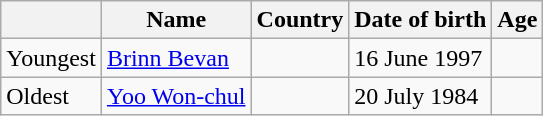<table class="wikitable">
<tr>
<th></th>
<th>Name</th>
<th>Country</th>
<th>Date of birth</th>
<th>Age</th>
</tr>
<tr>
<td>Youngest</td>
<td><a href='#'>Brinn Bevan</a></td>
<td></td>
<td>16 June 1997</td>
<td></td>
</tr>
<tr>
<td>Oldest</td>
<td><a href='#'>Yoo Won-chul</a></td>
<td></td>
<td>20 July 1984</td>
<td></td>
</tr>
</table>
